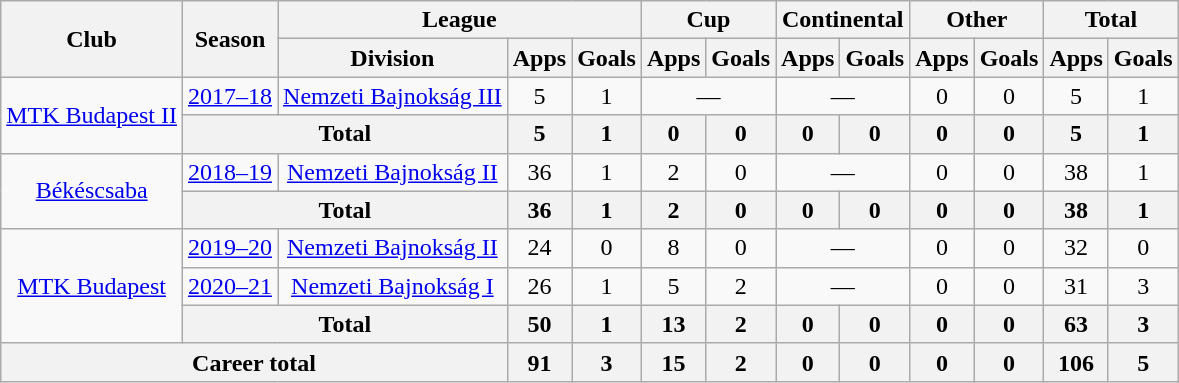<table class="wikitable" style="text-align:center">
<tr>
<th rowspan="2">Club</th>
<th rowspan="2">Season</th>
<th colspan="3">League</th>
<th colspan="2">Cup</th>
<th colspan="2">Continental</th>
<th colspan="2">Other</th>
<th colspan="2">Total</th>
</tr>
<tr>
<th>Division</th>
<th>Apps</th>
<th>Goals</th>
<th>Apps</th>
<th>Goals</th>
<th>Apps</th>
<th>Goals</th>
<th>Apps</th>
<th>Goals</th>
<th>Apps</th>
<th>Goals</th>
</tr>
<tr>
<td rowspan="2"><a href='#'>MTK Budapest II</a></td>
<td><a href='#'>2017–18</a></td>
<td rowspan="1"><a href='#'>Nemzeti Bajnokság III</a></td>
<td>5</td>
<td>1</td>
<td colspan="2">—</td>
<td colspan="2">—</td>
<td>0</td>
<td>0</td>
<td>5</td>
<td>1</td>
</tr>
<tr>
<th colspan="2">Total</th>
<th>5</th>
<th>1</th>
<th>0</th>
<th>0</th>
<th>0</th>
<th>0</th>
<th>0</th>
<th>0</th>
<th>5</th>
<th>1</th>
</tr>
<tr>
<td rowspan="2"><a href='#'>Békéscsaba</a></td>
<td><a href='#'>2018–19</a></td>
<td rowspan="1"><a href='#'>Nemzeti Bajnokság II</a></td>
<td>36</td>
<td>1</td>
<td>2</td>
<td>0</td>
<td colspan="2">—</td>
<td>0</td>
<td>0</td>
<td>38</td>
<td>1</td>
</tr>
<tr>
<th colspan="2">Total</th>
<th>36</th>
<th>1</th>
<th>2</th>
<th>0</th>
<th>0</th>
<th>0</th>
<th>0</th>
<th>0</th>
<th>38</th>
<th>1</th>
</tr>
<tr>
<td rowspan="3"><a href='#'>MTK Budapest</a></td>
<td><a href='#'>2019–20</a></td>
<td rowspan="1"><a href='#'>Nemzeti Bajnokság II</a></td>
<td>24</td>
<td>0</td>
<td>8</td>
<td>0</td>
<td colspan="2">—</td>
<td>0</td>
<td>0</td>
<td>32</td>
<td>0</td>
</tr>
<tr>
<td><a href='#'>2020–21</a></td>
<td rowspan="1"><a href='#'>Nemzeti Bajnokság I</a></td>
<td>26</td>
<td>1</td>
<td>5</td>
<td>2</td>
<td colspan="2">—</td>
<td>0</td>
<td>0</td>
<td>31</td>
<td>3</td>
</tr>
<tr>
<th colspan="2">Total</th>
<th>50</th>
<th>1</th>
<th>13</th>
<th>2</th>
<th>0</th>
<th>0</th>
<th>0</th>
<th>0</th>
<th>63</th>
<th>3</th>
</tr>
<tr>
<th colspan="3">Career total</th>
<th>91</th>
<th>3</th>
<th>15</th>
<th>2</th>
<th>0</th>
<th>0</th>
<th>0</th>
<th>0</th>
<th>106</th>
<th>5</th>
</tr>
</table>
